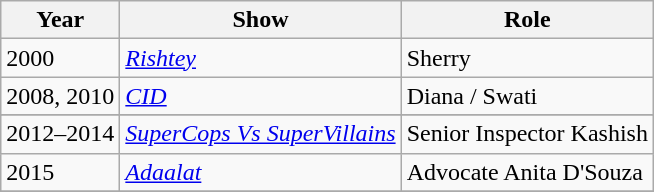<table class="wikitable sortable">
<tr>
<th>Year</th>
<th>Show</th>
<th>Role</th>
</tr>
<tr>
<td>2000</td>
<td><em><a href='#'>Rishtey</a></em></td>
<td>Sherry</td>
</tr>
<tr>
<td>2008, 2010</td>
<td><em><a href='#'>CID</a></em></td>
<td>Diana / Swati</td>
</tr>
<tr>
</tr>
<tr>
<td>2012–2014</td>
<td><em><a href='#'>SuperCops Vs SuperVillains</a></em></td>
<td>Senior Inspector Kashish</td>
</tr>
<tr>
<td>2015</td>
<td><em><a href='#'>Adaalat</a></em></td>
<td>Advocate Anita D'Souza</td>
</tr>
<tr>
</tr>
</table>
